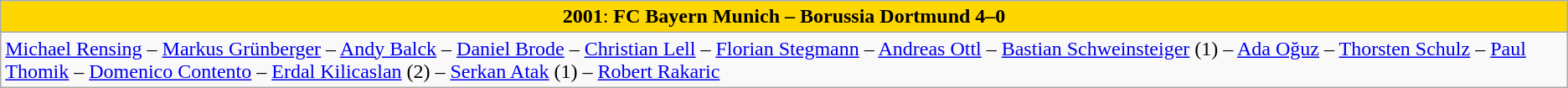<table class="wikitable">
<tr>
<td align="center" bgcolor="#FFD700"><strong>2001</strong>: <strong>FC Bayern Munich – Borussia Dortmund 4–0</strong></td>
</tr>
<tr>
<td><a href='#'>Michael Rensing</a> – <a href='#'>Markus Grünberger</a> – <a href='#'>Andy Balck</a> – <a href='#'>Daniel Brode</a> – <a href='#'>Christian Lell</a> – <a href='#'>Florian Stegmann</a> – <a href='#'>Andreas Ottl</a> – <a href='#'>Bastian Schweinsteiger</a> (1) – <a href='#'>Ada Oğuz</a> – <a href='#'>Thorsten Schulz</a> – <a href='#'>Paul Thomik</a> – <a href='#'>Domenico Contento</a> – <a href='#'>Erdal Kilicaslan</a> (2) – <a href='#'>Serkan Atak</a> (1) – <a href='#'>Robert Rakaric</a></td>
</tr>
</table>
